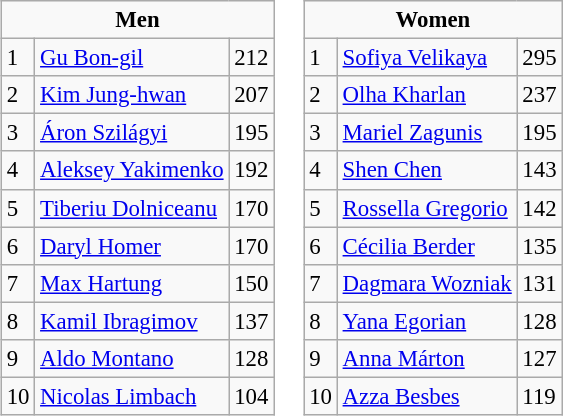<table style="margin:1em auto;">
<tr valign="top">
<td><br><table class="wikitable" style="font-size: 95%">
<tr>
<td colspan="3" style="text-align:center;"><strong>Men</strong></td>
</tr>
<tr>
<td>1</td>
<td style="text-align:left;"> <a href='#'>Gu Bon-gil</a></td>
<td>212</td>
</tr>
<tr>
<td>2</td>
<td style="text-align:left;"> <a href='#'>Kim Jung-hwan</a></td>
<td>207</td>
</tr>
<tr>
<td>3</td>
<td style="text-align:left;"> <a href='#'>Áron Szilágyi</a></td>
<td>195</td>
</tr>
<tr>
<td>4</td>
<td align="left"> <a href='#'>Aleksey Yakimenko</a></td>
<td>192</td>
</tr>
<tr>
<td>5</td>
<td align="left"> <a href='#'>Tiberiu Dolniceanu</a></td>
<td>170</td>
</tr>
<tr>
<td>6</td>
<td style="text-align:left;"> <a href='#'>Daryl Homer</a></td>
<td>170</td>
</tr>
<tr>
<td>7</td>
<td align="left"> <a href='#'>Max Hartung</a></td>
<td>150</td>
</tr>
<tr>
<td>8</td>
<td align="left"> <a href='#'>Kamil Ibragimov</a></td>
<td>137</td>
</tr>
<tr>
<td>9</td>
<td align="left"> <a href='#'>Aldo Montano</a></td>
<td>128</td>
</tr>
<tr>
<td>10</td>
<td align="left"> <a href='#'>Nicolas Limbach</a></td>
<td>104</td>
</tr>
</table>
</td>
<td><br><table class="wikitable" style="font-size: 95%">
<tr>
<td colspan="3" style="text-align:center;"><strong>Women</strong></td>
</tr>
<tr>
<td>1</td>
<td style="text-align:left;"> <a href='#'>Sofiya Velikaya</a></td>
<td>295</td>
</tr>
<tr>
<td>2</td>
<td style="text-align:left;"> <a href='#'>Olha Kharlan</a></td>
<td>237</td>
</tr>
<tr>
<td>3</td>
<td align="left"> <a href='#'>Mariel Zagunis</a></td>
<td>195</td>
</tr>
<tr>
<td>4</td>
<td align="left"> <a href='#'>Shen Chen</a></td>
<td>143</td>
</tr>
<tr>
<td>5</td>
<td align="left"> <a href='#'>Rossella Gregorio</a></td>
<td>142</td>
</tr>
<tr>
<td>6</td>
<td style="text-align:left;"> <a href='#'>Cécilia Berder</a></td>
<td>135</td>
</tr>
<tr>
<td>7</td>
<td style="text-align:left;"> <a href='#'>Dagmara Wozniak</a></td>
<td>131</td>
</tr>
<tr>
<td>8</td>
<td style="text-align:left;"> <a href='#'>Yana Egorian</a></td>
<td>128</td>
</tr>
<tr>
<td>9</td>
<td style="text-align:left;"> <a href='#'>Anna Márton</a></td>
<td>127</td>
</tr>
<tr>
<td>10</td>
<td style="text-align:left;"> <a href='#'>Azza Besbes</a></td>
<td>119</td>
</tr>
</table>
</td>
<td></td>
</tr>
</table>
